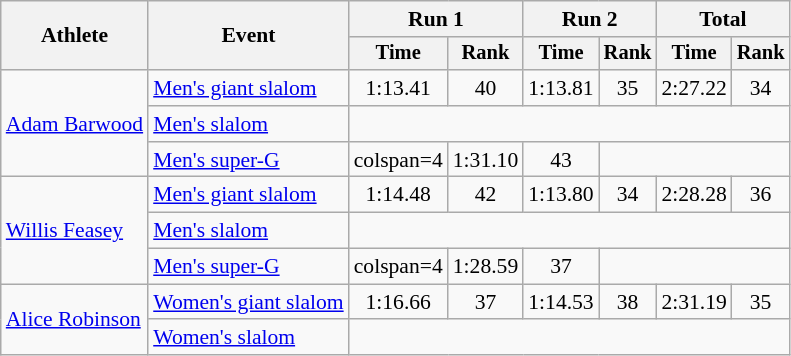<table class="wikitable" style="font-size:90%;text-align:center;">
<tr>
<th rowspan=2>Athlete</th>
<th rowspan=2>Event</th>
<th colspan=2>Run 1</th>
<th colspan=2>Run 2</th>
<th colspan=2>Total</th>
</tr>
<tr style="font-size:95%">
<th>Time</th>
<th>Rank</th>
<th>Time</th>
<th>Rank</th>
<th>Time</th>
<th>Rank</th>
</tr>
<tr>
<td style="text-align:left;" rowspan=3><a href='#'>Adam Barwood</a></td>
<td style="text-align:left;"><a href='#'>Men's giant slalom</a></td>
<td>1:13.41</td>
<td>40</td>
<td>1:13.81</td>
<td>35</td>
<td>2:27.22</td>
<td>34</td>
</tr>
<tr>
<td style="text-align:left;"><a href='#'>Men's slalom</a></td>
<td colspan=6></td>
</tr>
<tr>
<td style="text-align:left;"><a href='#'>Men's super-G</a></td>
<td>colspan=4 </td>
<td>1:31.10</td>
<td>43</td>
</tr>
<tr>
<td style="text-align:left;" rowspan=3><a href='#'>Willis Feasey</a></td>
<td style="text-align:left;"><a href='#'>Men's giant slalom</a></td>
<td>1:14.48</td>
<td>42</td>
<td>1:13.80</td>
<td>34</td>
<td>2:28.28</td>
<td>36</td>
</tr>
<tr>
<td style="text-align:left;"><a href='#'>Men's slalom</a></td>
<td colspan=6></td>
</tr>
<tr>
<td style="text-align:left;"><a href='#'>Men's super-G</a></td>
<td>colspan=4 </td>
<td>1:28.59</td>
<td>37</td>
</tr>
<tr>
<td style="text-align:left;" rowspan=2><a href='#'>Alice Robinson</a></td>
<td style="text-align:left;"><a href='#'>Women's giant slalom</a></td>
<td>1:16.66</td>
<td>37</td>
<td>1:14.53</td>
<td>38</td>
<td>2:31.19</td>
<td>35</td>
</tr>
<tr>
<td style="text-align:left;"><a href='#'>Women's slalom</a></td>
<td colspan=6></td>
</tr>
</table>
